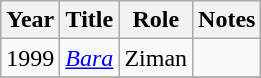<table class="wikitable">
<tr>
<th>Year</th>
<th>Title</th>
<th>Role</th>
<th>Notes</th>
</tr>
<tr>
<td>1999</td>
<td><em><a href='#'>Bara</a></em></td>
<td>Ziman</td>
<td></td>
</tr>
<tr>
</tr>
</table>
